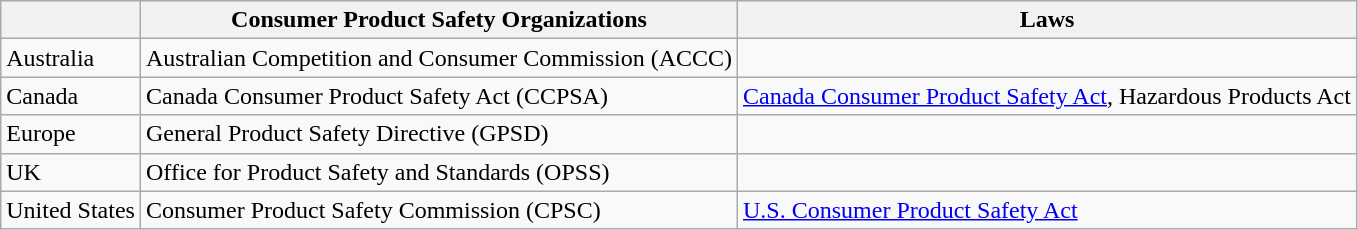<table class="wikitable">
<tr>
<th></th>
<th>Consumer Product Safety Organizations</th>
<th>Laws</th>
</tr>
<tr>
<td>Australia</td>
<td>Australian Competition and Consumer Commission (ACCC)</td>
<td></td>
</tr>
<tr>
<td>Canada</td>
<td>Canada Consumer Product Safety Act (CCPSA)</td>
<td><a href='#'>Canada Consumer Product Safety Act</a>, Hazardous Products Act</td>
</tr>
<tr>
<td>Europe</td>
<td>General Product Safety Directive (GPSD)</td>
<td></td>
</tr>
<tr>
<td>UK</td>
<td>Office for Product Safety and Standards (OPSS)</td>
<td></td>
</tr>
<tr>
<td>United States</td>
<td>Consumer Product Safety Commission (CPSC)</td>
<td><a href='#'>U.S. Consumer Product Safety Act</a></td>
</tr>
</table>
